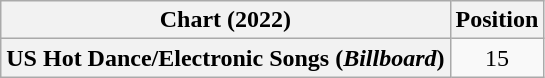<table class="wikitable plainrowheaders" style="text-align:center">
<tr>
<th scope="col">Chart (2022)</th>
<th scope="col">Position</th>
</tr>
<tr>
<th scope="row">US Hot Dance/Electronic Songs (<em>Billboard</em>)</th>
<td>15</td>
</tr>
</table>
